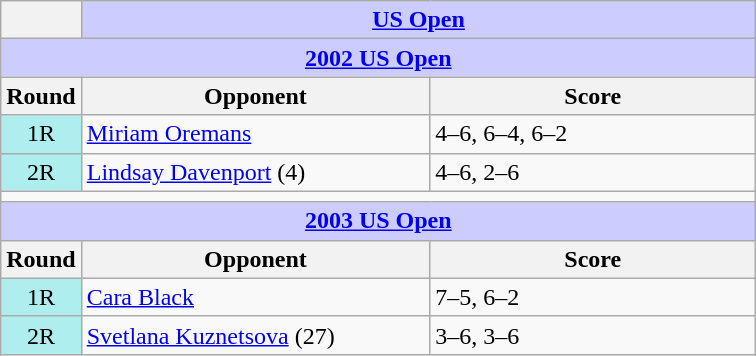<table class="wikitable collapsible collapsed">
<tr>
<th></th>
<th colspan=2 style="background:#ccf;"><a href='#'>US Open</a></th>
</tr>
<tr>
<th colspan=3 style="background:#ccf;"><a href='#'>2002 US Open</a></th>
</tr>
<tr>
<th>Round</th>
<th width=225>Opponent</th>
<th width=210>Score</th>
</tr>
<tr>
<td style="text-align:center; background:#afeeee;">1R</td>
<td> <a href='#'>Miriam Oremans</a></td>
<td>4–6, 6–4, 6–2</td>
</tr>
<tr>
<td style="text-align:center; background:#afeeee;">2R</td>
<td> <a href='#'>Lindsay Davenport</a> (4)</td>
<td>4–6, 2–6</td>
</tr>
<tr>
<td colspan=3></td>
</tr>
<tr>
<th colspan=3 style="background:#ccf;"><a href='#'>2003 US Open</a></th>
</tr>
<tr>
<th>Round</th>
<th width=225>Opponent</th>
<th width=210>Score</th>
</tr>
<tr>
<td style="text-align:center; background:#afeeee;">1R</td>
<td> <a href='#'>Cara Black</a></td>
<td>7–5, 6–2</td>
</tr>
<tr>
<td style="text-align:center; background:#afeeee;">2R</td>
<td> <a href='#'>Svetlana Kuznetsova</a> (27)</td>
<td>3–6, 3–6</td>
</tr>
</table>
